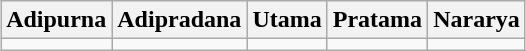<table class="wikitable" style="text-align: center; margin: 1em auto;">
<tr>
<th>Adipurna<br></th>
<th>Adipradana<br></th>
<th>Utama<br></th>
<th>Pratama<br></th>
<th>Nararya<br></th>
</tr>
<tr>
<td></td>
<td></td>
<td></td>
<td></td>
<td></td>
</tr>
</table>
